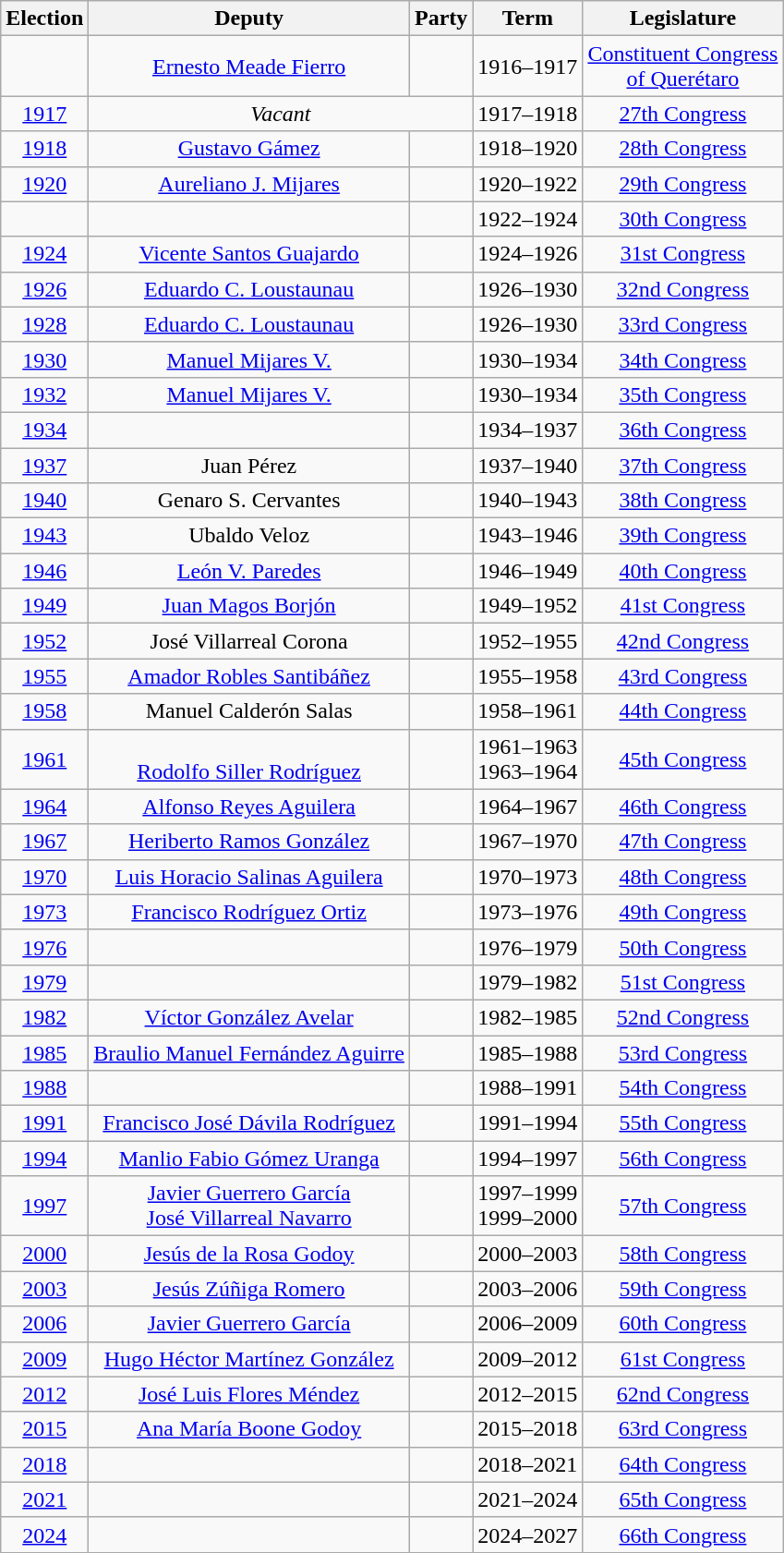<table class="wikitable sortable" style="text-align: center">
<tr>
<th>Election</th>
<th class="unsortable">Deputy</th>
<th class="unsortable">Party</th>
<th class="unsortable">Term</th>
<th class="unsortable">Legislature</th>
</tr>
<tr>
<td></td>
<td><a href='#'>Ernesto Meade Fierro</a></td>
<td></td>
<td>1916–1917</td>
<td><a href='#'>Constituent Congress<br>of Querétaro</a></td>
</tr>
<tr>
<td><a href='#'>1917</a></td>
<td colspan=2><em>Vacant</em></td>
<td>1917–1918</td>
<td><a href='#'>27th Congress</a></td>
</tr>
<tr>
<td><a href='#'>1918</a></td>
<td><a href='#'>Gustavo Gámez</a></td>
<td></td>
<td>1918–1920</td>
<td><a href='#'>28th Congress</a></td>
</tr>
<tr>
<td><a href='#'>1920</a></td>
<td><a href='#'>Aureliano J. Mijares</a></td>
<td></td>
<td>1920–1922</td>
<td><a href='#'>29th Congress</a></td>
</tr>
<tr>
<td></td>
<td></td>
<td></td>
<td>1922–1924</td>
<td><a href='#'>30th Congress</a></td>
</tr>
<tr>
<td><a href='#'>1924</a></td>
<td><a href='#'>Vicente Santos Guajardo</a></td>
<td></td>
<td>1924–1926</td>
<td><a href='#'>31st Congress</a></td>
</tr>
<tr>
<td><a href='#'>1926</a></td>
<td><a href='#'>Eduardo C. Loustaunau</a></td>
<td></td>
<td>1926–1930</td>
<td><a href='#'>32nd Congress</a></td>
</tr>
<tr>
<td><a href='#'>1928</a></td>
<td><a href='#'>Eduardo C. Loustaunau</a></td>
<td></td>
<td>1926–1930</td>
<td><a href='#'>33rd Congress</a></td>
</tr>
<tr>
<td><a href='#'>1930</a></td>
<td><a href='#'>Manuel Mijares V.</a></td>
<td></td>
<td>1930–1934</td>
<td><a href='#'>34th Congress</a></td>
</tr>
<tr>
<td><a href='#'>1932</a></td>
<td><a href='#'>Manuel Mijares V.</a></td>
<td></td>
<td>1930–1934</td>
<td><a href='#'>35th Congress</a></td>
</tr>
<tr>
<td><a href='#'>1934</a></td>
<td></td>
<td></td>
<td>1934–1937</td>
<td><a href='#'>36th Congress</a></td>
</tr>
<tr>
<td><a href='#'>1937</a></td>
<td>Juan Pérez</td>
<td></td>
<td>1937–1940</td>
<td><a href='#'>37th Congress</a></td>
</tr>
<tr>
<td><a href='#'>1940</a></td>
<td>Genaro S. Cervantes</td>
<td></td>
<td>1940–1943</td>
<td><a href='#'>38th Congress</a></td>
</tr>
<tr>
<td><a href='#'>1943</a></td>
<td>Ubaldo Veloz</td>
<td></td>
<td>1943–1946</td>
<td><a href='#'>39th Congress</a></td>
</tr>
<tr>
<td><a href='#'>1946</a></td>
<td><a href='#'>León V. Paredes</a></td>
<td></td>
<td>1946–1949</td>
<td><a href='#'>40th Congress</a></td>
</tr>
<tr>
<td><a href='#'>1949</a></td>
<td><a href='#'>Juan Magos Borjón</a></td>
<td></td>
<td>1949–1952</td>
<td><a href='#'>41st Congress</a></td>
</tr>
<tr>
<td><a href='#'>1952</a></td>
<td>José Villarreal Corona</td>
<td></td>
<td>1952–1955</td>
<td><a href='#'>42nd Congress</a></td>
</tr>
<tr>
<td><a href='#'>1955</a></td>
<td><a href='#'>Amador Robles Santibáñez</a></td>
<td></td>
<td>1955–1958</td>
<td><a href='#'>43rd Congress</a></td>
</tr>
<tr>
<td><a href='#'>1958</a></td>
<td>Manuel Calderón Salas</td>
<td></td>
<td>1958–1961</td>
<td><a href='#'>44th Congress</a></td>
</tr>
<tr>
<td><a href='#'>1961</a></td>
<td><br><a href='#'>Rodolfo Siller Rodríguez</a></td>
<td></td>
<td>1961–1963<br>1963–1964</td>
<td><a href='#'>45th Congress</a></td>
</tr>
<tr>
<td><a href='#'>1964</a></td>
<td><a href='#'>Alfonso Reyes Aguilera</a></td>
<td></td>
<td>1964–1967</td>
<td><a href='#'>46th Congress</a></td>
</tr>
<tr>
<td><a href='#'>1967</a></td>
<td><a href='#'>Heriberto Ramos González</a></td>
<td></td>
<td>1967–1970</td>
<td><a href='#'>47th Congress</a></td>
</tr>
<tr>
<td><a href='#'>1970</a></td>
<td><a href='#'>Luis Horacio Salinas Aguilera</a></td>
<td></td>
<td>1970–1973</td>
<td><a href='#'>48th Congress</a></td>
</tr>
<tr>
<td><a href='#'>1973</a></td>
<td><a href='#'>Francisco Rodríguez Ortiz</a></td>
<td></td>
<td>1973–1976</td>
<td><a href='#'>49th Congress</a></td>
</tr>
<tr>
<td><a href='#'>1976</a></td>
<td></td>
<td></td>
<td>1976–1979</td>
<td><a href='#'>50th Congress</a></td>
</tr>
<tr>
<td><a href='#'>1979</a></td>
<td></td>
<td></td>
<td>1979–1982</td>
<td><a href='#'>51st Congress</a></td>
</tr>
<tr>
<td><a href='#'>1982</a></td>
<td><a href='#'>Víctor González Avelar</a></td>
<td></td>
<td>1982–1985</td>
<td><a href='#'>52nd Congress</a></td>
</tr>
<tr>
<td><a href='#'>1985</a></td>
<td><a href='#'>Braulio Manuel Fernández Aguirre</a></td>
<td></td>
<td>1985–1988</td>
<td><a href='#'>53rd Congress</a></td>
</tr>
<tr>
<td><a href='#'>1988</a></td>
<td></td>
<td></td>
<td>1988–1991</td>
<td><a href='#'>54th Congress</a></td>
</tr>
<tr>
<td><a href='#'>1991</a></td>
<td><a href='#'>Francisco José Dávila Rodríguez</a></td>
<td></td>
<td>1991–1994</td>
<td><a href='#'>55th Congress</a></td>
</tr>
<tr>
<td><a href='#'>1994</a></td>
<td><a href='#'>Manlio Fabio Gómez Uranga</a></td>
<td></td>
<td>1994–1997</td>
<td><a href='#'>56th Congress</a></td>
</tr>
<tr>
<td><a href='#'>1997</a></td>
<td><a href='#'>Javier Guerrero García</a><br><a href='#'>José Villarreal Navarro</a></td>
<td></td>
<td>1997–1999<br>1999–2000</td>
<td><a href='#'>57th Congress</a></td>
</tr>
<tr>
<td><a href='#'>2000</a></td>
<td><a href='#'>Jesús de la Rosa Godoy</a></td>
<td></td>
<td>2000–2003</td>
<td><a href='#'>58th Congress</a></td>
</tr>
<tr>
<td><a href='#'>2003</a></td>
<td><a href='#'>Jesús Zúñiga Romero</a></td>
<td></td>
<td>2003–2006</td>
<td><a href='#'>59th Congress</a></td>
</tr>
<tr>
<td><a href='#'>2006</a></td>
<td><a href='#'>Javier Guerrero García</a></td>
<td></td>
<td>2006–2009</td>
<td><a href='#'>60th Congress</a></td>
</tr>
<tr>
<td><a href='#'>2009</a></td>
<td><a href='#'>Hugo Héctor Martínez González</a></td>
<td></td>
<td>2009–2012</td>
<td><a href='#'>61st Congress</a></td>
</tr>
<tr>
<td><a href='#'>2012</a></td>
<td><a href='#'>José Luis Flores Méndez</a></td>
<td></td>
<td>2012–2015</td>
<td><a href='#'>62nd Congress</a></td>
</tr>
<tr>
<td><a href='#'>2015</a></td>
<td><a href='#'>Ana María Boone Godoy</a></td>
<td></td>
<td>2015–2018</td>
<td><a href='#'>63rd Congress</a></td>
</tr>
<tr>
<td><a href='#'>2018</a></td>
<td></td>
<td></td>
<td>2018–2021</td>
<td><a href='#'>64th Congress</a></td>
</tr>
<tr>
<td><a href='#'>2021</a></td>
<td></td>
<td></td>
<td>2021–2024</td>
<td><a href='#'>65th Congress</a></td>
</tr>
<tr>
<td><a href='#'>2024</a></td>
<td></td>
<td></td>
<td>2024–2027</td>
<td><a href='#'>66th Congress</a></td>
</tr>
</table>
